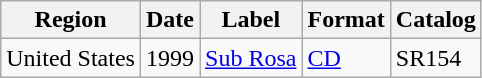<table class="wikitable">
<tr>
<th>Region</th>
<th>Date</th>
<th>Label</th>
<th>Format</th>
<th>Catalog</th>
</tr>
<tr>
<td>United States</td>
<td>1999</td>
<td><a href='#'>Sub Rosa</a></td>
<td><a href='#'>CD</a></td>
<td>SR154</td>
</tr>
</table>
